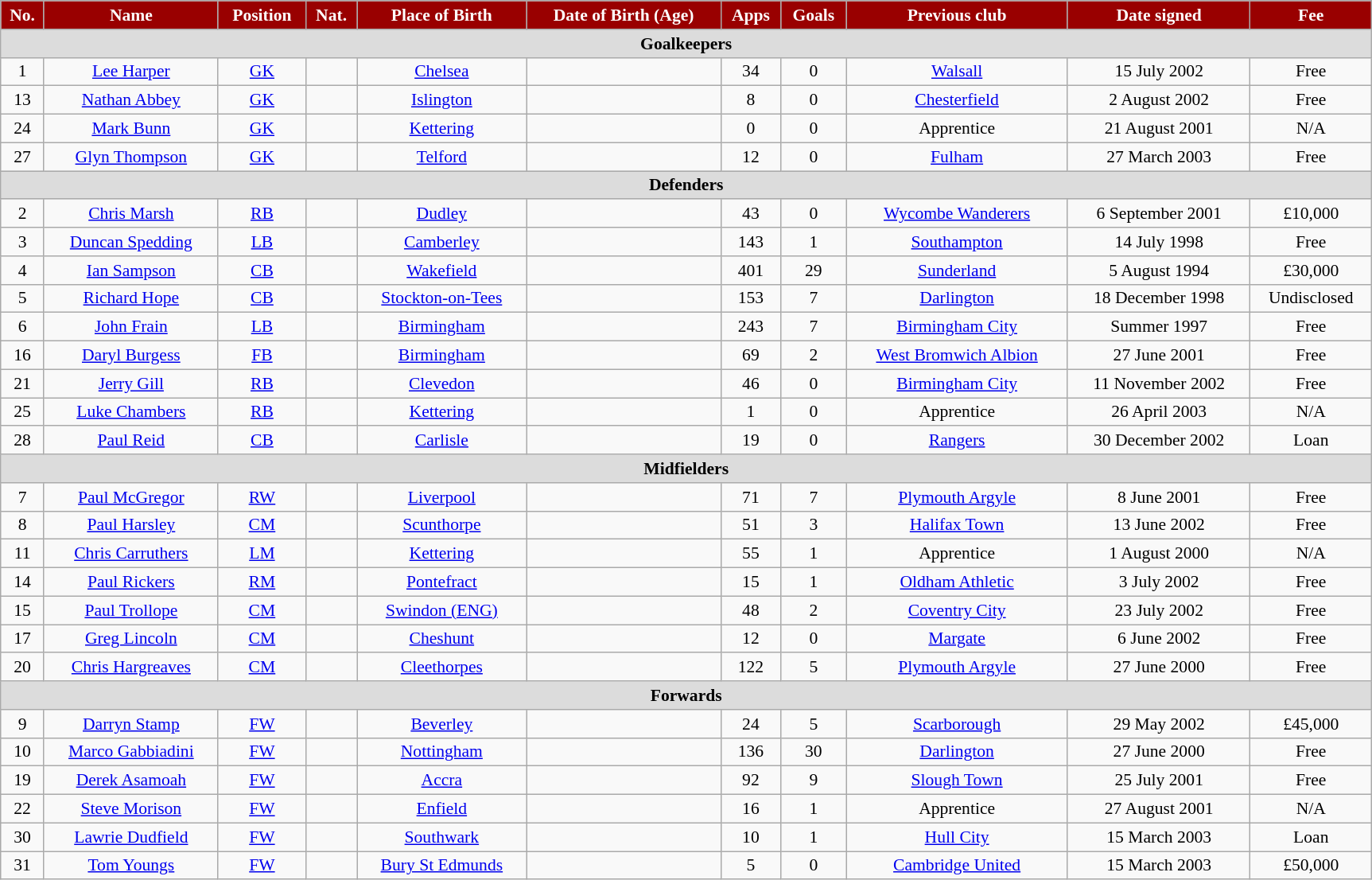<table class="wikitable" style="text-align:center; font-size:90%; width:91%;">
<tr>
<th style="background:#900; color:#FFF; text-align:center;">No.</th>
<th style="background:#900; color:#FFF; text-align:center;">Name</th>
<th style="background:#900; color:#FFF; text-align:center;">Position</th>
<th style="background:#900; color:#FFF; text-align:center;">Nat.</th>
<th style="background:#900; color:#FFF; text-align:center;">Place of Birth</th>
<th style="background:#900; color:#FFF; text-align:center;">Date of Birth (Age)</th>
<th style="background:#900; color:#FFF; text-align:center;">Apps</th>
<th style="background:#900; color:#FFF; text-align:center;">Goals</th>
<th style="background:#900; color:#FFF; text-align:center;">Previous club</th>
<th style="background:#900; color:#FFF; text-align:center;">Date signed</th>
<th style="background:#900; color:#FFF; text-align:center;">Fee</th>
</tr>
<tr>
<th colspan="12" style="background:#dcdcdc; text-align:center;">Goalkeepers</th>
</tr>
<tr>
<td>1</td>
<td><a href='#'>Lee Harper</a></td>
<td><a href='#'>GK</a></td>
<td></td>
<td><a href='#'>Chelsea</a></td>
<td></td>
<td>34</td>
<td>0</td>
<td><a href='#'>Walsall</a></td>
<td>15 July 2002</td>
<td>Free</td>
</tr>
<tr>
<td>13</td>
<td><a href='#'>Nathan Abbey</a></td>
<td><a href='#'>GK</a></td>
<td></td>
<td><a href='#'>Islington</a></td>
<td></td>
<td>8</td>
<td>0</td>
<td><a href='#'>Chesterfield</a></td>
<td>2 August 2002</td>
<td>Free</td>
</tr>
<tr>
<td>24</td>
<td><a href='#'>Mark Bunn</a></td>
<td><a href='#'>GK</a></td>
<td></td>
<td><a href='#'>Kettering</a></td>
<td></td>
<td>0</td>
<td>0</td>
<td>Apprentice</td>
<td>21 August 2001</td>
<td>N/A</td>
</tr>
<tr>
<td>27</td>
<td><a href='#'>Glyn Thompson</a></td>
<td><a href='#'>GK</a></td>
<td></td>
<td><a href='#'>Telford</a></td>
<td></td>
<td>12</td>
<td>0</td>
<td><a href='#'>Fulham</a></td>
<td>27 March 2003</td>
<td>Free</td>
</tr>
<tr>
<th colspan="12" style="background:#dcdcdc; text-align:center;">Defenders</th>
</tr>
<tr>
<td>2</td>
<td><a href='#'>Chris Marsh</a></td>
<td><a href='#'>RB</a></td>
<td></td>
<td><a href='#'>Dudley</a></td>
<td></td>
<td>43</td>
<td>0</td>
<td><a href='#'>Wycombe Wanderers</a></td>
<td>6 September 2001</td>
<td>£10,000</td>
</tr>
<tr>
<td>3</td>
<td><a href='#'>Duncan Spedding</a></td>
<td><a href='#'>LB</a></td>
<td></td>
<td><a href='#'>Camberley</a></td>
<td></td>
<td>143</td>
<td>1</td>
<td><a href='#'>Southampton</a></td>
<td>14 July 1998</td>
<td>Free</td>
</tr>
<tr>
<td>4</td>
<td><a href='#'>Ian Sampson</a></td>
<td><a href='#'>CB</a></td>
<td></td>
<td><a href='#'>Wakefield</a></td>
<td></td>
<td>401</td>
<td>29</td>
<td><a href='#'>Sunderland</a></td>
<td>5 August 1994</td>
<td>£30,000</td>
</tr>
<tr>
<td>5</td>
<td><a href='#'>Richard Hope</a></td>
<td><a href='#'>CB</a></td>
<td></td>
<td><a href='#'>Stockton-on-Tees</a></td>
<td></td>
<td>153</td>
<td>7</td>
<td><a href='#'>Darlington</a></td>
<td>18 December 1998</td>
<td>Undisclosed</td>
</tr>
<tr>
<td>6</td>
<td><a href='#'>John Frain</a></td>
<td><a href='#'>LB</a></td>
<td></td>
<td><a href='#'>Birmingham</a></td>
<td></td>
<td>243</td>
<td>7</td>
<td><a href='#'>Birmingham City</a></td>
<td>Summer 1997</td>
<td>Free</td>
</tr>
<tr>
<td>16</td>
<td><a href='#'>Daryl Burgess</a></td>
<td><a href='#'>FB</a></td>
<td></td>
<td><a href='#'>Birmingham</a></td>
<td></td>
<td>69</td>
<td>2</td>
<td><a href='#'>West Bromwich Albion</a></td>
<td>27 June 2001</td>
<td>Free</td>
</tr>
<tr>
<td>21</td>
<td><a href='#'>Jerry Gill</a></td>
<td><a href='#'>RB</a></td>
<td></td>
<td><a href='#'>Clevedon</a></td>
<td></td>
<td>46</td>
<td>0</td>
<td><a href='#'>Birmingham City</a></td>
<td>11 November 2002</td>
<td>Free</td>
</tr>
<tr>
<td>25</td>
<td><a href='#'>Luke Chambers</a></td>
<td><a href='#'>RB</a></td>
<td></td>
<td><a href='#'>Kettering</a></td>
<td></td>
<td>1</td>
<td>0</td>
<td>Apprentice</td>
<td>26 April 2003</td>
<td>N/A</td>
</tr>
<tr>
<td>28</td>
<td><a href='#'>Paul Reid</a></td>
<td><a href='#'>CB</a></td>
<td></td>
<td><a href='#'>Carlisle</a></td>
<td></td>
<td>19</td>
<td>0</td>
<td><a href='#'>Rangers</a></td>
<td>30 December 2002</td>
<td>Loan</td>
</tr>
<tr>
<th colspan="12" style="background:#dcdcdc; text-align:center;">Midfielders</th>
</tr>
<tr>
<td>7</td>
<td><a href='#'>Paul McGregor</a></td>
<td><a href='#'>RW</a></td>
<td></td>
<td><a href='#'>Liverpool</a></td>
<td></td>
<td>71</td>
<td>7</td>
<td><a href='#'>Plymouth Argyle</a></td>
<td>8 June 2001</td>
<td>Free</td>
</tr>
<tr>
<td>8</td>
<td><a href='#'>Paul Harsley</a></td>
<td><a href='#'>CM</a></td>
<td></td>
<td><a href='#'>Scunthorpe</a></td>
<td></td>
<td>51</td>
<td>3</td>
<td><a href='#'>Halifax Town</a></td>
<td>13 June 2002</td>
<td>Free</td>
</tr>
<tr>
<td>11</td>
<td><a href='#'>Chris Carruthers</a></td>
<td><a href='#'>LM</a></td>
<td></td>
<td><a href='#'>Kettering</a></td>
<td></td>
<td>55</td>
<td>1</td>
<td>Apprentice</td>
<td>1 August 2000</td>
<td>N/A</td>
</tr>
<tr>
<td>14</td>
<td><a href='#'>Paul Rickers</a></td>
<td><a href='#'>RM</a></td>
<td></td>
<td><a href='#'>Pontefract</a></td>
<td></td>
<td>15</td>
<td>1</td>
<td><a href='#'>Oldham Athletic</a></td>
<td>3 July 2002</td>
<td>Free</td>
</tr>
<tr>
<td>15</td>
<td><a href='#'>Paul Trollope</a></td>
<td><a href='#'>CM</a></td>
<td></td>
<td><a href='#'>Swindon (ENG)</a></td>
<td></td>
<td>48</td>
<td>2</td>
<td><a href='#'>Coventry City</a></td>
<td>23 July 2002</td>
<td>Free</td>
</tr>
<tr>
<td>17</td>
<td><a href='#'>Greg Lincoln</a></td>
<td><a href='#'>CM</a></td>
<td></td>
<td><a href='#'>Cheshunt</a></td>
<td></td>
<td>12</td>
<td>0</td>
<td><a href='#'>Margate</a></td>
<td>6 June 2002</td>
<td>Free</td>
</tr>
<tr>
<td>20</td>
<td><a href='#'>Chris Hargreaves</a></td>
<td><a href='#'>CM</a></td>
<td></td>
<td><a href='#'>Cleethorpes</a></td>
<td></td>
<td>122</td>
<td>5</td>
<td><a href='#'>Plymouth Argyle</a></td>
<td>27 June 2000</td>
<td>Free</td>
</tr>
<tr>
<th colspan="12" style="background:#dcdcdc; text-align:center;">Forwards</th>
</tr>
<tr>
<td>9</td>
<td><a href='#'>Darryn Stamp</a></td>
<td><a href='#'>FW</a></td>
<td></td>
<td><a href='#'>Beverley</a></td>
<td></td>
<td>24</td>
<td>5</td>
<td><a href='#'>Scarborough</a></td>
<td>29 May 2002</td>
<td>£45,000</td>
</tr>
<tr>
<td>10</td>
<td><a href='#'>Marco Gabbiadini</a></td>
<td><a href='#'>FW</a></td>
<td></td>
<td><a href='#'>Nottingham</a></td>
<td></td>
<td>136</td>
<td>30</td>
<td><a href='#'>Darlington</a></td>
<td>27 June 2000</td>
<td>Free</td>
</tr>
<tr>
<td>19</td>
<td><a href='#'>Derek Asamoah</a></td>
<td><a href='#'>FW</a></td>
<td></td>
<td><a href='#'>Accra</a></td>
<td></td>
<td>92</td>
<td>9</td>
<td><a href='#'>Slough Town</a></td>
<td>25 July 2001</td>
<td>Free</td>
</tr>
<tr>
<td>22</td>
<td><a href='#'>Steve Morison</a></td>
<td><a href='#'>FW</a></td>
<td></td>
<td><a href='#'>Enfield</a></td>
<td></td>
<td>16</td>
<td>1</td>
<td>Apprentice</td>
<td>27 August 2001</td>
<td>N/A</td>
</tr>
<tr>
<td>30</td>
<td><a href='#'>Lawrie Dudfield</a></td>
<td><a href='#'>FW</a></td>
<td></td>
<td><a href='#'>Southwark</a></td>
<td></td>
<td>10</td>
<td>1</td>
<td><a href='#'>Hull City</a></td>
<td>15 March 2003</td>
<td>Loan</td>
</tr>
<tr>
<td>31</td>
<td><a href='#'>Tom Youngs</a></td>
<td><a href='#'>FW</a></td>
<td></td>
<td><a href='#'>Bury St Edmunds</a></td>
<td></td>
<td>5</td>
<td>0</td>
<td><a href='#'>Cambridge United</a></td>
<td>15 March 2003</td>
<td>£50,000</td>
</tr>
</table>
